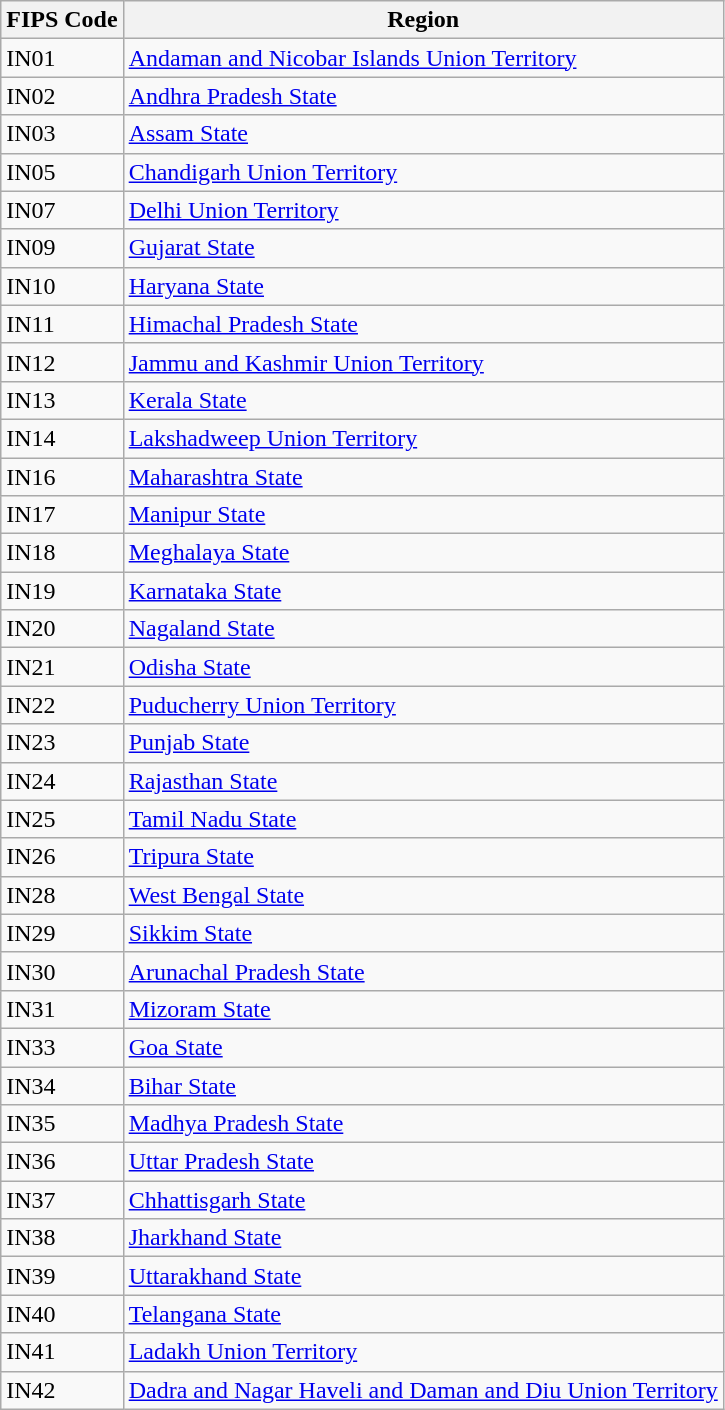<table class="wikitable">
<tr>
<th>FIPS Code</th>
<th>Region</th>
</tr>
<tr>
<td>IN01</td>
<td><a href='#'>Andaman and Nicobar Islands Union Territory</a></td>
</tr>
<tr>
<td>IN02</td>
<td><a href='#'>Andhra Pradesh State</a></td>
</tr>
<tr>
<td>IN03</td>
<td><a href='#'>Assam State</a></td>
</tr>
<tr>
<td>IN05</td>
<td><a href='#'>Chandigarh Union Territory</a></td>
</tr>
<tr>
<td>IN07</td>
<td><a href='#'>Delhi Union Territory</a></td>
</tr>
<tr>
<td>IN09</td>
<td><a href='#'>Gujarat State</a></td>
</tr>
<tr>
<td>IN10</td>
<td><a href='#'>Haryana State</a></td>
</tr>
<tr>
<td>IN11</td>
<td><a href='#'>Himachal Pradesh State</a></td>
</tr>
<tr>
<td>IN12</td>
<td><a href='#'>Jammu and Kashmir Union Territory</a></td>
</tr>
<tr>
<td>IN13</td>
<td><a href='#'>Kerala State</a></td>
</tr>
<tr>
<td>IN14</td>
<td><a href='#'>Lakshadweep Union Territory</a></td>
</tr>
<tr>
<td>IN16</td>
<td><a href='#'>Maharashtra State</a></td>
</tr>
<tr>
<td>IN17</td>
<td><a href='#'>Manipur State</a></td>
</tr>
<tr>
<td>IN18</td>
<td><a href='#'>Meghalaya State</a></td>
</tr>
<tr>
<td>IN19</td>
<td><a href='#'>Karnataka State</a></td>
</tr>
<tr>
<td>IN20</td>
<td><a href='#'>Nagaland State</a></td>
</tr>
<tr>
<td>IN21</td>
<td><a href='#'>Odisha State</a></td>
</tr>
<tr>
<td>IN22</td>
<td><a href='#'>Puducherry Union Territory</a></td>
</tr>
<tr>
<td>IN23</td>
<td><a href='#'>Punjab State</a></td>
</tr>
<tr>
<td>IN24</td>
<td><a href='#'>Rajasthan State</a></td>
</tr>
<tr>
<td>IN25</td>
<td><a href='#'>Tamil Nadu State</a></td>
</tr>
<tr>
<td>IN26</td>
<td><a href='#'>Tripura State</a></td>
</tr>
<tr>
<td>IN28</td>
<td><a href='#'>West Bengal State</a></td>
</tr>
<tr>
<td>IN29</td>
<td><a href='#'>Sikkim State</a></td>
</tr>
<tr>
<td>IN30</td>
<td><a href='#'>Arunachal Pradesh State</a></td>
</tr>
<tr>
<td>IN31</td>
<td><a href='#'>Mizoram State</a></td>
</tr>
<tr>
<td>IN33</td>
<td><a href='#'>Goa State</a></td>
</tr>
<tr>
<td>IN34</td>
<td><a href='#'>Bihar State</a></td>
</tr>
<tr>
<td>IN35</td>
<td><a href='#'>Madhya Pradesh State</a></td>
</tr>
<tr>
<td>IN36</td>
<td><a href='#'>Uttar Pradesh State</a></td>
</tr>
<tr>
<td>IN37</td>
<td><a href='#'>Chhattisgarh State</a></td>
</tr>
<tr>
<td>IN38</td>
<td><a href='#'>Jharkhand State</a></td>
</tr>
<tr>
<td>IN39</td>
<td><a href='#'>Uttarakhand State</a></td>
</tr>
<tr>
<td>IN40</td>
<td><a href='#'>Telangana State</a></td>
</tr>
<tr>
<td>IN41</td>
<td><a href='#'>Ladakh Union Territory</a></td>
</tr>
<tr>
<td>IN42</td>
<td><a href='#'>Dadra and Nagar Haveli and Daman and Diu Union Territory</a></td>
</tr>
</table>
